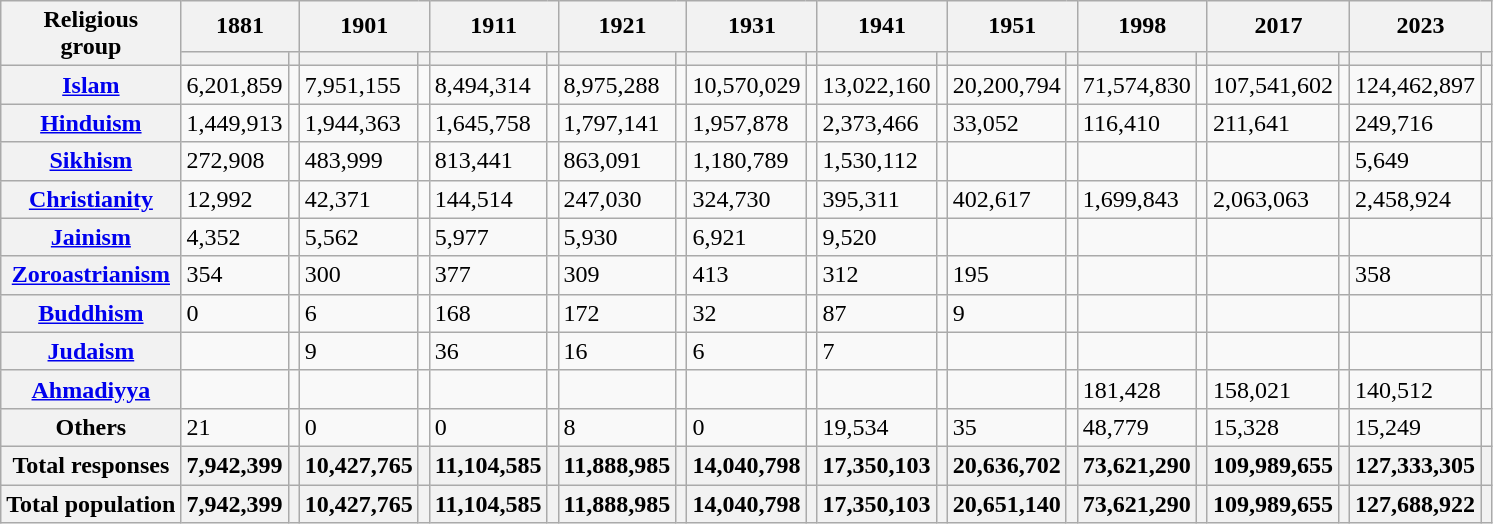<table class="wikitable sortable">
<tr>
<th rowspan="2">Religious<br>group</th>
<th colspan="2">1881</th>
<th colspan="2">1901</th>
<th colspan="2">1911</th>
<th colspan="2">1921</th>
<th colspan="2">1931</th>
<th colspan="2">1941</th>
<th colspan="2">1951</th>
<th colspan="2">1998</th>
<th colspan="2">2017</th>
<th colspan="2">2023</th>
</tr>
<tr>
<th><a href='#'></a></th>
<th></th>
<th></th>
<th></th>
<th></th>
<th></th>
<th></th>
<th></th>
<th></th>
<th></th>
<th></th>
<th></th>
<th></th>
<th></th>
<th></th>
<th></th>
<th></th>
<th></th>
<th></th>
<th></th>
</tr>
<tr>
<th><a href='#'>Islam</a> </th>
<td>6,201,859</td>
<td></td>
<td>7,951,155</td>
<td></td>
<td>8,494,314</td>
<td></td>
<td>8,975,288</td>
<td></td>
<td>10,570,029</td>
<td></td>
<td>13,022,160</td>
<td></td>
<td>20,200,794</td>
<td></td>
<td>71,574,830</td>
<td></td>
<td>107,541,602</td>
<td></td>
<td>124,462,897</td>
<td></td>
</tr>
<tr>
<th><a href='#'>Hinduism</a> </th>
<td>1,449,913</td>
<td></td>
<td>1,944,363</td>
<td></td>
<td>1,645,758</td>
<td></td>
<td>1,797,141</td>
<td></td>
<td>1,957,878</td>
<td></td>
<td>2,373,466</td>
<td></td>
<td>33,052</td>
<td></td>
<td>116,410</td>
<td></td>
<td>211,641</td>
<td></td>
<td>249,716</td>
<td></td>
</tr>
<tr>
<th><a href='#'>Sikhism</a> </th>
<td>272,908</td>
<td></td>
<td>483,999</td>
<td></td>
<td>813,441</td>
<td></td>
<td>863,091</td>
<td></td>
<td>1,180,789</td>
<td></td>
<td>1,530,112</td>
<td></td>
<td></td>
<td></td>
<td></td>
<td></td>
<td></td>
<td></td>
<td>5,649</td>
<td></td>
</tr>
<tr>
<th><a href='#'>Christianity</a> </th>
<td>12,992</td>
<td></td>
<td>42,371</td>
<td></td>
<td>144,514</td>
<td></td>
<td>247,030</td>
<td></td>
<td>324,730</td>
<td></td>
<td>395,311</td>
<td></td>
<td>402,617</td>
<td></td>
<td>1,699,843</td>
<td></td>
<td>2,063,063</td>
<td></td>
<td>2,458,924</td>
<td></td>
</tr>
<tr>
<th><a href='#'>Jainism</a> </th>
<td>4,352</td>
<td></td>
<td>5,562</td>
<td></td>
<td>5,977</td>
<td></td>
<td>5,930</td>
<td></td>
<td>6,921</td>
<td></td>
<td>9,520</td>
<td></td>
<td></td>
<td></td>
<td></td>
<td></td>
<td></td>
<td></td>
<td></td>
<td></td>
</tr>
<tr>
<th><a href='#'>Zoroastrianism</a> </th>
<td>354</td>
<td></td>
<td>300</td>
<td></td>
<td>377</td>
<td></td>
<td>309</td>
<td></td>
<td>413</td>
<td></td>
<td>312</td>
<td></td>
<td>195</td>
<td></td>
<td></td>
<td></td>
<td></td>
<td></td>
<td>358</td>
<td></td>
</tr>
<tr>
<th><a href='#'>Buddhism</a> </th>
<td>0</td>
<td></td>
<td>6</td>
<td></td>
<td>168</td>
<td></td>
<td>172</td>
<td></td>
<td>32</td>
<td></td>
<td>87</td>
<td></td>
<td>9</td>
<td></td>
<td></td>
<td></td>
<td></td>
<td></td>
<td></td>
<td></td>
</tr>
<tr>
<th><a href='#'>Judaism</a> </th>
<td></td>
<td></td>
<td>9</td>
<td></td>
<td>36</td>
<td></td>
<td>16</td>
<td></td>
<td>6</td>
<td></td>
<td>7</td>
<td></td>
<td></td>
<td></td>
<td></td>
<td></td>
<td></td>
<td></td>
<td></td>
<td></td>
</tr>
<tr>
<th><a href='#'>Ahmadiyya</a> </th>
<td></td>
<td></td>
<td></td>
<td></td>
<td></td>
<td></td>
<td></td>
<td></td>
<td></td>
<td></td>
<td></td>
<td></td>
<td></td>
<td></td>
<td>181,428</td>
<td></td>
<td>158,021</td>
<td></td>
<td>140,512</td>
<td></td>
</tr>
<tr>
<th>Others</th>
<td>21</td>
<td></td>
<td>0</td>
<td></td>
<td>0</td>
<td></td>
<td>8</td>
<td></td>
<td>0</td>
<td></td>
<td>19,534</td>
<td></td>
<td>35</td>
<td></td>
<td>48,779</td>
<td></td>
<td>15,328</td>
<td></td>
<td>15,249</td>
<td></td>
</tr>
<tr class="sortbottom">
<th>Total responses</th>
<th>7,942,399</th>
<th></th>
<th>10,427,765</th>
<th></th>
<th>11,104,585</th>
<th></th>
<th>11,888,985</th>
<th></th>
<th>14,040,798</th>
<th></th>
<th>17,350,103</th>
<th></th>
<th>20,636,702</th>
<th></th>
<th>73,621,290</th>
<th></th>
<th>109,989,655</th>
<th></th>
<th>127,333,305</th>
<th></th>
</tr>
<tr class="sortbottom">
<th>Total population</th>
<th>7,942,399</th>
<th></th>
<th>10,427,765</th>
<th></th>
<th>11,104,585</th>
<th></th>
<th>11,888,985</th>
<th></th>
<th>14,040,798</th>
<th></th>
<th>17,350,103</th>
<th></th>
<th>20,651,140</th>
<th></th>
<th>73,621,290</th>
<th></th>
<th>109,989,655</th>
<th></th>
<th>127,688,922</th>
<th></th>
</tr>
</table>
